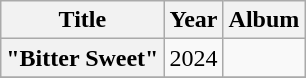<table class="wikitable plainrowheaders" style="text-align:center;" border="1">
<tr>
<th scope="col">Title</th>
<th scope="col">Year</th>
<th scope="col">Album</th>
</tr>
<tr>
<th scope="row">"Bitter Sweet"</th>
<td>2024</td>
<td></td>
</tr>
<tr>
</tr>
</table>
